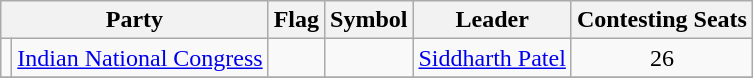<table class="wikitable " style="text-align:center">
<tr>
<th colspan="2">Party</th>
<th>Flag</th>
<th>Symbol</th>
<th>Leader</th>
<th>Contesting Seats</th>
</tr>
<tr>
<td></td>
<td><a href='#'>Indian National Congress</a></td>
<td></td>
<td></td>
<td><a href='#'>Siddharth Patel</a></td>
<td>26</td>
</tr>
<tr>
</tr>
</table>
